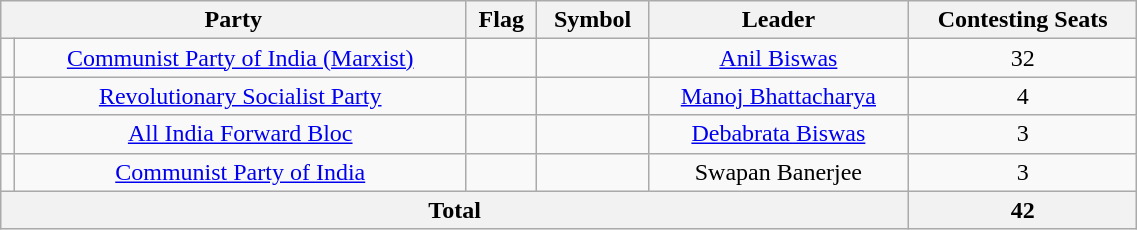<table class="wikitable" width="60%" style="text-align:center">
<tr>
<th colspan="2">Party</th>
<th>Flag</th>
<th>Symbol</th>
<th>Leader</th>
<th>Contesting Seats</th>
</tr>
<tr>
<td></td>
<td><a href='#'>Communist Party of India (Marxist)</a></td>
<td></td>
<td></td>
<td><a href='#'>Anil Biswas</a></td>
<td>32</td>
</tr>
<tr>
<td></td>
<td><a href='#'>Revolutionary Socialist Party</a></td>
<td></td>
<td></td>
<td><a href='#'>Manoj Bhattacharya</a></td>
<td>4</td>
</tr>
<tr>
<td></td>
<td><a href='#'>All India Forward Bloc</a></td>
<td></td>
<td></td>
<td><a href='#'>Debabrata Biswas</a></td>
<td>3</td>
</tr>
<tr>
<td></td>
<td><a href='#'>Communist Party of India</a></td>
<td></td>
<td></td>
<td>Swapan Banerjee</td>
<td>3</td>
</tr>
<tr>
<th colspan=5>Total</th>
<th>42</th>
</tr>
</table>
